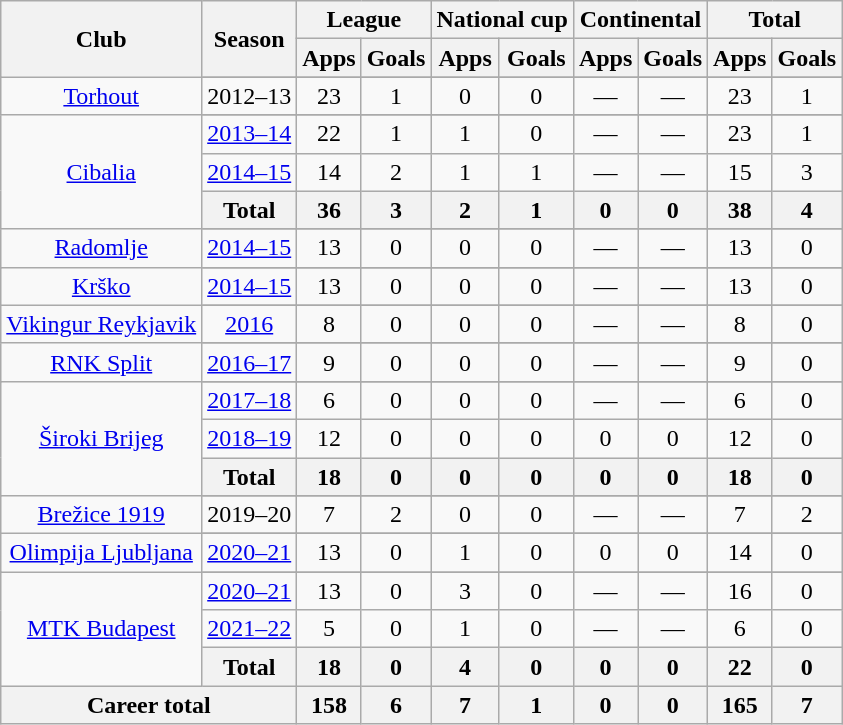<table class="wikitable" style="text-align:center">
<tr>
<th rowspan="2">Club</th>
<th rowspan="2">Season</th>
<th colspan="2">League</th>
<th colspan="2">National cup</th>
<th colspan="2">Continental</th>
<th colspan="2">Total</th>
</tr>
<tr>
<th>Apps</th>
<th>Goals</th>
<th>Apps</th>
<th>Goals</th>
<th>Apps</th>
<th>Goals</th>
<th>Apps</th>
<th>Goals</th>
</tr>
<tr ||-||-||-|->
<td rowspan="2" valign="center"><a href='#'>Torhout</a></td>
</tr>
<tr>
<td>2012–13</td>
<td>23</td>
<td>1</td>
<td>0</td>
<td>0</td>
<td>—</td>
<td>—</td>
<td>23</td>
<td>1</td>
</tr>
<tr>
<td rowspan="4" valign="center"><a href='#'>Cibalia</a></td>
</tr>
<tr>
<td><a href='#'>2013–14</a></td>
<td>22</td>
<td>1</td>
<td>1</td>
<td>0</td>
<td>—</td>
<td>—</td>
<td>23</td>
<td>1</td>
</tr>
<tr>
<td><a href='#'>2014–15</a></td>
<td>14</td>
<td>2</td>
<td>1</td>
<td>1</td>
<td>—</td>
<td>—</td>
<td>15</td>
<td>3</td>
</tr>
<tr>
<th>Total</th>
<th>36</th>
<th>3</th>
<th>2</th>
<th>1</th>
<th>0</th>
<th>0</th>
<th>38</th>
<th>4</th>
</tr>
<tr>
<td rowspan="2" valign="center"><a href='#'>Radomlje</a></td>
</tr>
<tr>
<td><a href='#'>2014–15</a></td>
<td>13</td>
<td>0</td>
<td>0</td>
<td>0</td>
<td>—</td>
<td>—</td>
<td>13</td>
<td>0</td>
</tr>
<tr>
<td rowspan="2" valign="center"><a href='#'>Krško</a></td>
</tr>
<tr>
<td><a href='#'>2014–15</a></td>
<td>13</td>
<td>0</td>
<td>0</td>
<td>0</td>
<td>—</td>
<td>—</td>
<td>13</td>
<td>0</td>
</tr>
<tr>
<td rowspan="2" valign="center"><a href='#'>Vikingur Reykjavik</a></td>
</tr>
<tr>
<td><a href='#'>2016</a></td>
<td>8</td>
<td>0</td>
<td>0</td>
<td>0</td>
<td>—</td>
<td>—</td>
<td>8</td>
<td>0</td>
</tr>
<tr>
<td rowspan="2" valign="center"><a href='#'>RNK Split</a></td>
</tr>
<tr>
<td><a href='#'>2016–17</a></td>
<td>9</td>
<td>0</td>
<td>0</td>
<td>0</td>
<td>—</td>
<td>—</td>
<td>9</td>
<td>0</td>
</tr>
<tr>
<td rowspan="4" valign="center"><a href='#'>Široki Brijeg</a></td>
</tr>
<tr>
<td><a href='#'>2017–18</a></td>
<td>6</td>
<td>0</td>
<td>0</td>
<td>0</td>
<td>—</td>
<td>—</td>
<td>6</td>
<td>0</td>
</tr>
<tr>
<td><a href='#'>2018–19</a></td>
<td>12</td>
<td>0</td>
<td>0</td>
<td>0</td>
<td>0</td>
<td>0</td>
<td>12</td>
<td>0</td>
</tr>
<tr>
<th>Total</th>
<th>18</th>
<th>0</th>
<th>0</th>
<th>0</th>
<th>0</th>
<th>0</th>
<th>18</th>
<th>0</th>
</tr>
<tr>
<td rowspan="2" valign="center"><a href='#'>Brežice 1919</a></td>
</tr>
<tr>
<td>2019–20</td>
<td>7</td>
<td>2</td>
<td>0</td>
<td>0</td>
<td>—</td>
<td>—</td>
<td>7</td>
<td>2</td>
</tr>
<tr>
<td rowspan="2" valign="center"><a href='#'>Olimpija Ljubljana</a></td>
</tr>
<tr>
<td><a href='#'>2020–21</a></td>
<td>13</td>
<td>0</td>
<td>1</td>
<td>0</td>
<td>0</td>
<td>0</td>
<td>14</td>
<td>0</td>
</tr>
<tr>
<td rowspan="4" valign="center"><a href='#'>MTK Budapest</a></td>
</tr>
<tr>
<td><a href='#'>2020–21</a></td>
<td>13</td>
<td>0</td>
<td>3</td>
<td>0</td>
<td>—</td>
<td>—</td>
<td>16</td>
<td>0</td>
</tr>
<tr>
<td><a href='#'>2021–22</a></td>
<td>5</td>
<td>0</td>
<td>1</td>
<td>0</td>
<td>—</td>
<td>—</td>
<td>6</td>
<td>0</td>
</tr>
<tr>
<th>Total</th>
<th>18</th>
<th>0</th>
<th>4</th>
<th>0</th>
<th>0</th>
<th>0</th>
<th>22</th>
<th>0</th>
</tr>
<tr>
<th colspan="2">Career total</th>
<th>158</th>
<th>6</th>
<th>7</th>
<th>1</th>
<th>0</th>
<th>0</th>
<th>165</th>
<th>7</th>
</tr>
</table>
